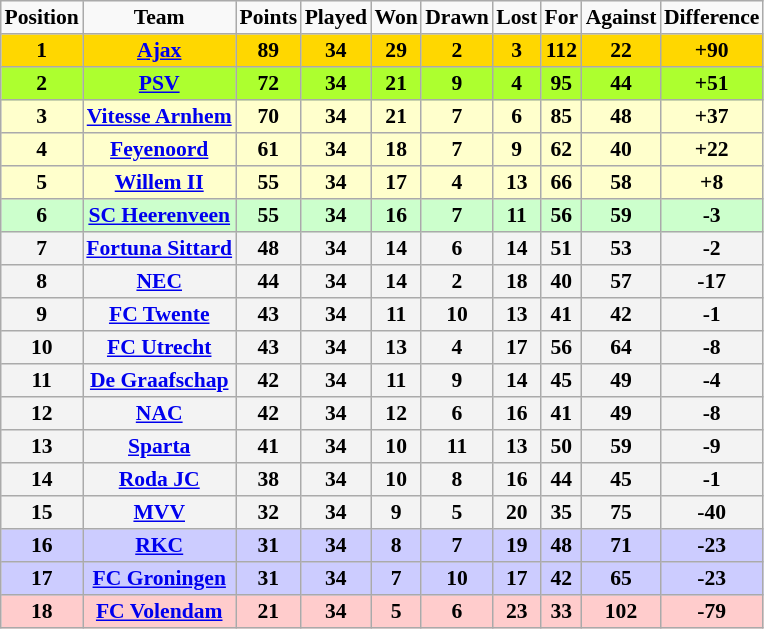<table border="2" cellpadding="2" cellspacing="0" style="margin: 0; background: #f9f9f9; border: 1px #aaa solid; border-collapse: collapse; font-size: 90%;">
<tr>
<th>Position</th>
<th>Team</th>
<th>Points</th>
<th>Played</th>
<th>Won</th>
<th>Drawn</th>
<th>Lost</th>
<th>For</th>
<th>Against</th>
<th>Difference</th>
</tr>
<tr>
<th bgcolor="gold">1</th>
<th bgcolor="gold"><a href='#'>Ajax</a></th>
<th bgcolor="gold">89</th>
<th bgcolor="gold">34</th>
<th bgcolor="gold">29</th>
<th bgcolor="gold">2</th>
<th bgcolor="gold">3</th>
<th bgcolor="gold">112</th>
<th bgcolor="gold">22</th>
<th bgcolor="gold">+90</th>
</tr>
<tr>
<th bgcolor="ADFF2F">2</th>
<th bgcolor="ADFF2F"><a href='#'>PSV</a></th>
<th bgcolor="ADFF2F">72</th>
<th bgcolor="ADFF2F">34</th>
<th bgcolor="ADFF2F">21</th>
<th bgcolor="ADFF2F">9</th>
<th bgcolor="ADFF2F">4</th>
<th bgcolor="ADFF2F">95</th>
<th bgcolor="ADFF2F">44</th>
<th bgcolor="ADFF2F">+51</th>
</tr>
<tr>
<th bgcolor="FFFFCC">3</th>
<th bgcolor="FFFFCC"><a href='#'>Vitesse Arnhem</a></th>
<th bgcolor="FFFFCC">70</th>
<th bgcolor="FFFFCC">34</th>
<th bgcolor="FFFFCC">21</th>
<th bgcolor="FFFFCC">7</th>
<th bgcolor="FFFFCC">6</th>
<th bgcolor="FFFFCC">85</th>
<th bgcolor="FFFFCC">48</th>
<th bgcolor="FFFFCC">+37</th>
</tr>
<tr>
<th bgcolor="FFFFCC">4</th>
<th bgcolor="FFFFCC"><a href='#'>Feyenoord</a></th>
<th bgcolor="FFFFCC">61</th>
<th bgcolor="FFFFCC">34</th>
<th bgcolor="FFFFCC">18</th>
<th bgcolor="FFFFCC">7</th>
<th bgcolor="FFFFCC">9</th>
<th bgcolor="FFFFCC">62</th>
<th bgcolor="FFFFCC">40</th>
<th bgcolor="FFFFCC">+22</th>
</tr>
<tr>
<th bgcolor="FFFFCC">5</th>
<th bgcolor="FFFFCC"><a href='#'>Willem II</a></th>
<th bgcolor="FFFFCC">55</th>
<th bgcolor="FFFFCC">34</th>
<th bgcolor="FFFFCC">17</th>
<th bgcolor="FFFFCC">4</th>
<th bgcolor="FFFFCC">13</th>
<th bgcolor="FFFFCC">66</th>
<th bgcolor="FFFFCC">58</th>
<th bgcolor="FFFFCC">+8</th>
</tr>
<tr>
<th bgcolor="CCFFCC">6</th>
<th bgcolor="CCFFCC"><a href='#'>SC Heerenveen</a></th>
<th bgcolor="CCFFCC">55</th>
<th bgcolor="CCFFCC">34</th>
<th bgcolor="CCFFCC">16</th>
<th bgcolor="CCFFCC">7</th>
<th bgcolor="CCFFCC">11</th>
<th bgcolor="CCFFCC">56</th>
<th bgcolor="CCFFCC">59</th>
<th bgcolor="CCFFCC">-3</th>
</tr>
<tr>
<th bgcolor="F3F3F3">7</th>
<th bgcolor="F3F3F3"><a href='#'>Fortuna Sittard</a></th>
<th bgcolor="F3F3F3">48</th>
<th bgcolor="F3F3F3">34</th>
<th bgcolor="F3F3F3">14</th>
<th bgcolor="F3F3F3">6</th>
<th bgcolor="F3F3F3">14</th>
<th bgcolor="F3F3F3">51</th>
<th bgcolor="F3F3F3">53</th>
<th bgcolor="F3F3F3">-2</th>
</tr>
<tr>
<th bgcolor="F3F3F3">8</th>
<th bgcolor="F3F3F3"><a href='#'>NEC</a></th>
<th bgcolor="F3F3F3">44</th>
<th bgcolor="F3F3F3">34</th>
<th bgcolor="F3F3F3">14</th>
<th bgcolor="F3F3F3">2</th>
<th bgcolor="F3F3F3">18</th>
<th bgcolor="F3F3F3">40</th>
<th bgcolor="F3F3F3">57</th>
<th bgcolor="F3F3F3">-17</th>
</tr>
<tr>
<th bgcolor="F3F3F3">9</th>
<th bgcolor="F3F3F3"><a href='#'>FC Twente</a></th>
<th bgcolor="F3F3F3">43</th>
<th bgcolor="F3F3F3">34</th>
<th bgcolor="F3F3F3">11</th>
<th bgcolor="F3F3F3">10</th>
<th bgcolor="F3F3F3">13</th>
<th bgcolor="F3F3F3">41</th>
<th bgcolor="F3F3F3">42</th>
<th bgcolor="F3F3F3">-1</th>
</tr>
<tr>
<th bgcolor="F3F3F3">10</th>
<th bgcolor="F3F3F3"><a href='#'>FC Utrecht</a></th>
<th bgcolor="F3F3F3">43</th>
<th bgcolor="F3F3F3">34</th>
<th bgcolor="F3F3F3">13</th>
<th bgcolor="F3F3F3">4</th>
<th bgcolor="F3F3F3">17</th>
<th bgcolor="F3F3F3">56</th>
<th bgcolor="F3F3F3">64</th>
<th bgcolor="F3F3F3">-8</th>
</tr>
<tr>
<th bgcolor="F3F3F3">11</th>
<th bgcolor="F3F3F3"><a href='#'>De Graafschap</a></th>
<th bgcolor="F3F3F3">42</th>
<th bgcolor="F3F3F3">34</th>
<th bgcolor="F3F3F3">11</th>
<th bgcolor="F3F3F3">9</th>
<th bgcolor="F3F3F3">14</th>
<th bgcolor="F3F3F3">45</th>
<th bgcolor="F3F3F3">49</th>
<th bgcolor="F3F3F3">-4</th>
</tr>
<tr>
<th bgcolor="F3F3F3">12</th>
<th bgcolor="F3F3F3"><a href='#'>NAC</a></th>
<th bgcolor="F3F3F3">42</th>
<th bgcolor="F3F3F3">34</th>
<th bgcolor="F3F3F3">12</th>
<th bgcolor="F3F3F3">6</th>
<th bgcolor="F3F3F3">16</th>
<th bgcolor="F3F3F3">41</th>
<th bgcolor="F3F3F3">49</th>
<th bgcolor="F3F3F3">-8</th>
</tr>
<tr>
<th bgcolor="F3F3F3">13</th>
<th bgcolor="F3F3F3"><a href='#'>Sparta</a></th>
<th bgcolor="F3F3F3">41</th>
<th bgcolor="F3F3F3">34</th>
<th bgcolor="F3F3F3">10</th>
<th bgcolor="F3F3F3">11</th>
<th bgcolor="F3F3F3">13</th>
<th bgcolor="F3F3F3">50</th>
<th bgcolor="F3F3F3">59</th>
<th bgcolor="F3F3F3">-9</th>
</tr>
<tr>
<th bgcolor="F3F3F3">14</th>
<th bgcolor="F3F3F3"><a href='#'>Roda JC</a></th>
<th bgcolor="F3F3F3">38</th>
<th bgcolor="F3F3F3">34</th>
<th bgcolor="F3F3F3">10</th>
<th bgcolor="F3F3F3">8</th>
<th bgcolor="F3F3F3">16</th>
<th bgcolor="F3F3F3">44</th>
<th bgcolor="F3F3F3">45</th>
<th bgcolor="F3F3F3">-1</th>
</tr>
<tr>
<th bgcolor="F3F3F3">15</th>
<th bgcolor="F3F3F3"><a href='#'>MVV</a></th>
<th bgcolor="F3F3F3">32</th>
<th bgcolor="F3F3F3">34</th>
<th bgcolor="F3F3F3">9</th>
<th bgcolor="F3F3F3">5</th>
<th bgcolor="F3F3F3">20</th>
<th bgcolor="F3F3F3">35</th>
<th bgcolor="F3F3F3">75</th>
<th bgcolor="F3F3F3">-40</th>
</tr>
<tr>
<th bgcolor="ccccff">16</th>
<th bgcolor="ccccff"><a href='#'>RKC</a></th>
<th bgcolor="ccccff">31</th>
<th bgcolor="ccccff">34</th>
<th bgcolor="ccccff">8</th>
<th bgcolor="ccccff">7</th>
<th bgcolor="ccccff">19</th>
<th bgcolor="ccccff">48</th>
<th bgcolor="ccccff">71</th>
<th bgcolor="ccccff">-23</th>
</tr>
<tr>
<th bgcolor="ccccff">17</th>
<th bgcolor="ccccff"><a href='#'>FC Groningen</a></th>
<th bgcolor="ccccff">31</th>
<th bgcolor="ccccff">34</th>
<th bgcolor="ccccff">7</th>
<th bgcolor="ccccff">10</th>
<th bgcolor="ccccff">17</th>
<th bgcolor="ccccff">42</th>
<th bgcolor="ccccff">65</th>
<th bgcolor="ccccff">-23</th>
</tr>
<tr>
<th bgcolor="FFCCCC">18</th>
<th bgcolor="FFCCCC"><a href='#'>FC Volendam</a></th>
<th bgcolor="FFCCCC">21</th>
<th bgcolor="FFCCCC">34</th>
<th bgcolor="FFCCCC">5</th>
<th bgcolor="FFCCCC">6</th>
<th bgcolor="FFCCCC">23</th>
<th bgcolor="FFCCCC">33</th>
<th bgcolor="FFCCCC">102</th>
<th bgcolor="FFCCCC">-79</th>
</tr>
</table>
